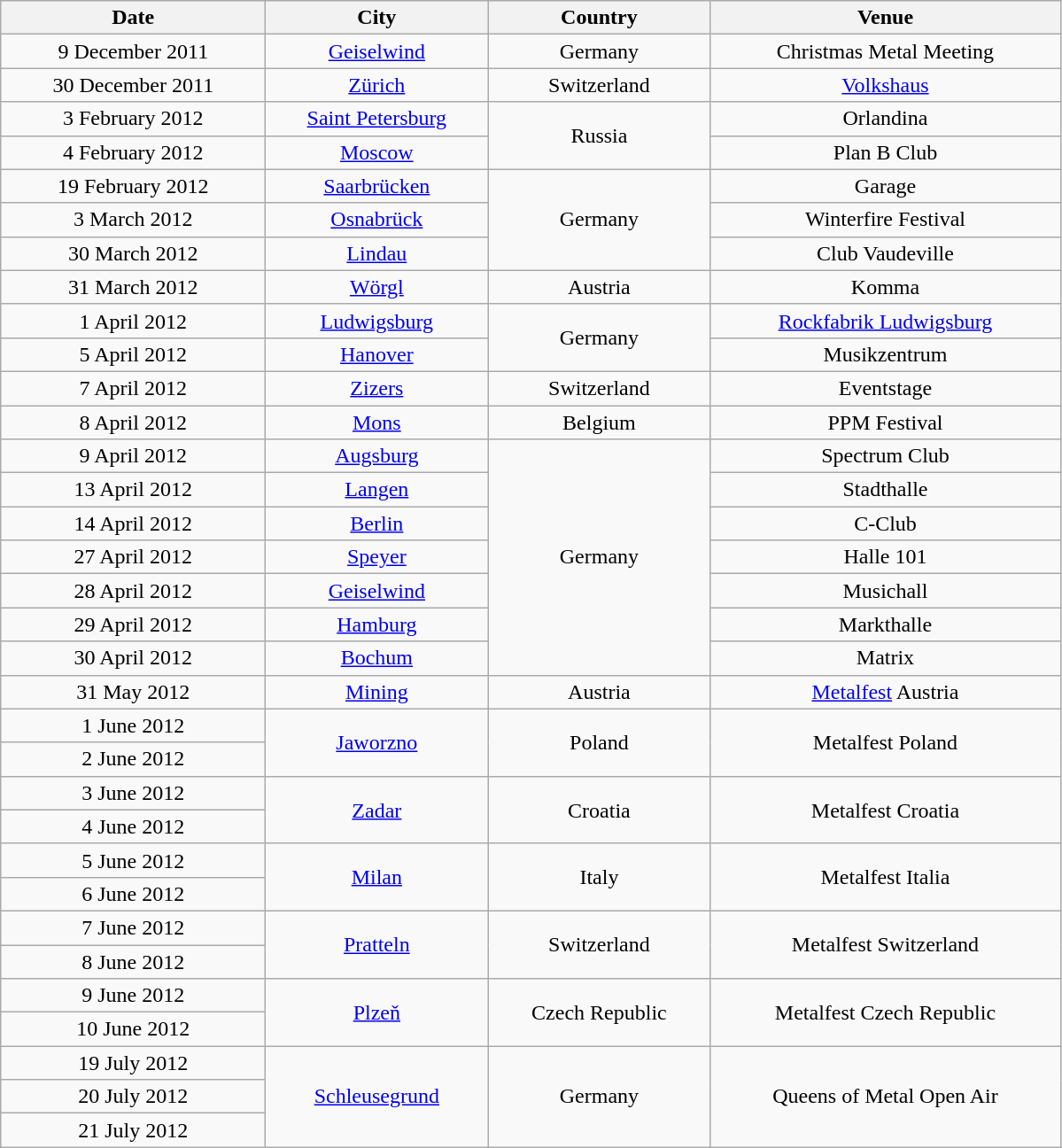<table class="wikitable" style="text-align:center;">
<tr>
<th scope="col" style="width:12em;">Date</th>
<th scope="col" style="width:10em;">City</th>
<th scope="col" style="width:10em;">Country</th>
<th scope="col" style="width:16em;">Venue</th>
</tr>
<tr>
<td>9 December 2011</td>
<td><a href='#'>Geiselwind</a></td>
<td>Germany</td>
<td>Christmas Metal Meeting</td>
</tr>
<tr>
<td>30 December 2011</td>
<td><a href='#'>Zürich</a></td>
<td>Switzerland</td>
<td><a href='#'>Volkshaus</a></td>
</tr>
<tr>
<td>3 February 2012</td>
<td><a href='#'>Saint Petersburg</a></td>
<td rowspan="2">Russia</td>
<td>Orlandina</td>
</tr>
<tr>
<td>4 February 2012</td>
<td><a href='#'>Moscow</a></td>
<td>Plan B Club</td>
</tr>
<tr>
<td>19 February 2012</td>
<td><a href='#'>Saarbrücken</a></td>
<td rowspan="3">Germany</td>
<td>Garage</td>
</tr>
<tr>
<td>3 March 2012</td>
<td><a href='#'>Osnabrück</a></td>
<td>Winterfire Festival</td>
</tr>
<tr>
<td>30 March 2012</td>
<td><a href='#'>Lindau</a></td>
<td>Club Vaudeville</td>
</tr>
<tr>
<td>31 March 2012</td>
<td><a href='#'>Wörgl</a></td>
<td>Austria</td>
<td>Komma</td>
</tr>
<tr>
<td>1 April 2012</td>
<td><a href='#'>Ludwigsburg</a></td>
<td rowspan="2">Germany</td>
<td><a href='#'>Rockfabrik Ludwigsburg</a></td>
</tr>
<tr>
<td>5 April 2012</td>
<td><a href='#'>Hanover</a></td>
<td>Musikzentrum</td>
</tr>
<tr>
<td>7 April 2012</td>
<td><a href='#'>Zizers</a></td>
<td>Switzerland</td>
<td>Eventstage</td>
</tr>
<tr>
<td>8 April 2012</td>
<td><a href='#'>Mons</a></td>
<td>Belgium</td>
<td>PPM Festival</td>
</tr>
<tr>
<td>9 April 2012</td>
<td><a href='#'>Augsburg</a></td>
<td rowspan="7">Germany</td>
<td>Spectrum Club</td>
</tr>
<tr>
<td>13 April 2012</td>
<td><a href='#'>Langen</a></td>
<td>Stadthalle</td>
</tr>
<tr>
<td>14 April 2012</td>
<td><a href='#'>Berlin</a></td>
<td>C-Club</td>
</tr>
<tr>
<td>27 April 2012</td>
<td><a href='#'>Speyer</a></td>
<td>Halle 101</td>
</tr>
<tr>
<td>28 April 2012</td>
<td><a href='#'>Geiselwind</a></td>
<td>Musichall</td>
</tr>
<tr>
<td>29 April 2012</td>
<td><a href='#'>Hamburg</a></td>
<td>Markthalle</td>
</tr>
<tr>
<td>30 April 2012</td>
<td><a href='#'>Bochum</a></td>
<td>Matrix</td>
</tr>
<tr>
<td>31 May 2012</td>
<td><a href='#'>Mining</a></td>
<td>Austria</td>
<td><a href='#'>Metalfest</a> Austria</td>
</tr>
<tr>
<td>1 June 2012</td>
<td rowspan="2"><a href='#'>Jaworzno</a></td>
<td rowspan="2">Poland</td>
<td rowspan="2">Metalfest Poland</td>
</tr>
<tr>
<td>2 June 2012</td>
</tr>
<tr>
<td>3 June 2012</td>
<td rowspan="2"><a href='#'>Zadar</a></td>
<td rowspan="2">Croatia</td>
<td rowspan="2">Metalfest Croatia</td>
</tr>
<tr>
<td>4 June 2012</td>
</tr>
<tr>
<td>5 June 2012</td>
<td rowspan="2"><a href='#'>Milan</a></td>
<td rowspan="2">Italy</td>
<td rowspan="2">Metalfest Italia</td>
</tr>
<tr>
<td>6 June 2012</td>
</tr>
<tr>
<td>7 June 2012</td>
<td rowspan="2"><a href='#'>Pratteln</a></td>
<td rowspan="2">Switzerland</td>
<td rowspan="2">Metalfest Switzerland</td>
</tr>
<tr>
<td>8 June 2012</td>
</tr>
<tr>
<td>9 June 2012</td>
<td rowspan="2"><a href='#'>Plzeň</a></td>
<td rowspan="2">Czech Republic</td>
<td rowspan="2">Metalfest Czech Republic</td>
</tr>
<tr>
<td>10 June 2012</td>
</tr>
<tr>
<td>19 July 2012</td>
<td rowspan="3"><a href='#'>Schleusegrund</a></td>
<td rowspan="3">Germany</td>
<td rowspan="3">Queens of Metal Open Air</td>
</tr>
<tr>
<td>20 July 2012</td>
</tr>
<tr>
<td>21 July 2012</td>
</tr>
</table>
